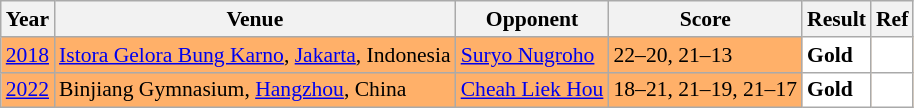<table class="sortable wikitable" style="font-size: 90%;">
<tr>
<th>Year</th>
<th>Venue</th>
<th>Opponent</th>
<th>Score</th>
<th>Result</th>
<th>Ref</th>
</tr>
<tr style="background:#FFB069">
<td align="center"><a href='#'>2018</a></td>
<td align="left"><a href='#'>Istora Gelora Bung Karno</a>, <a href='#'>Jakarta</a>, Indonesia</td>
<td align="left"> <a href='#'>Suryo Nugroho</a></td>
<td align="left">22–20, 21–13</td>
<td style="text-align:left; background:white"> <strong>Gold</strong></td>
<td style="text-align:center; background:white"></td>
</tr>
<tr style="background:#FFB069">
<td align="center"><a href='#'>2022</a></td>
<td align="left">Binjiang Gymnasium, <a href='#'>Hangzhou</a>, China</td>
<td align="left"> <a href='#'>Cheah Liek Hou</a></td>
<td align="left">18–21, 21–19, 21–17</td>
<td style="text-align:left;background:white"> <strong>Gold</strong></td>
<td style="text-align:center; background:white"></td>
</tr>
</table>
